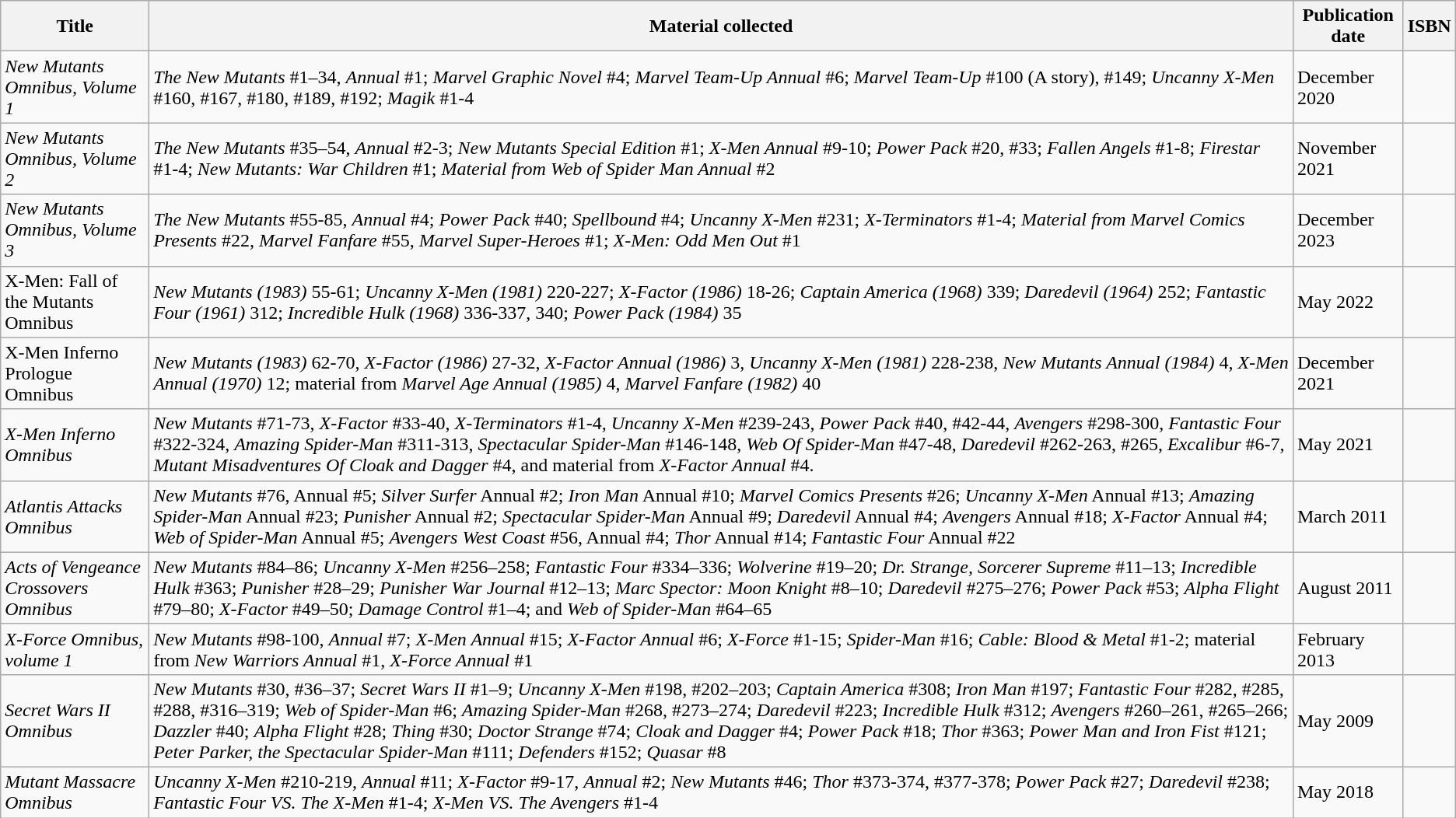<table class="wikitable">
<tr>
<th>Title</th>
<th>Material collected</th>
<th>Publication date</th>
<th>ISBN</th>
</tr>
<tr>
<td><em>New Mutants Omnibus, Volume 1</em></td>
<td><em>The New Mutants</em> #1–34, <em>Annual</em> #1; <em>Marvel Graphic Novel</em> #4; <em>Marvel Team-Up Annual</em> #6; <em>Marvel Team-Up</em> #100 (A story), #149; <em>Uncanny X-Men</em> #160, #167, #180, #189, #192; <em>Magik</em> #1-4</td>
<td>December 2020</td>
<td></td>
</tr>
<tr>
<td><em>New Mutants Omnibus, Volume 2</em></td>
<td><em>The New Mutants</em> #35–54, <em>Annual</em> #2-3; <em>New Mutants Special Edition</em> #1; <em>X-Men Annual</em> #9-10; <em>Power Pack</em> #20, #33; <em>Fallen Angels</em> #1-8; <em>Firestar</em> #1-4; <em>New Mutants: War Children</em> #1; <em>Material from Web of Spider Man Annual</em> #2</td>
<td>November 2021</td>
<td></td>
</tr>
<tr>
<td><em>New Mutants Omnibus, Volume 3</em></td>
<td><em>The New Mutants</em> #55-85, <em>Annual</em> #4; <em>Power Pack</em> #40; <em>Spellbound</em> #4; <em>Uncanny X-Men</em> #231; <em>X-Terminators</em> #1-4; <em>Material from Marvel Comics Presents</em> #22, <em>Marvel Fanfare</em> #55, <em>Marvel Super-Heroes</em> #1; <em>X-Men: Odd Men Out</em> #1</td>
<td>December 2023</td>
<td></td>
</tr>
<tr>
<td>X-Men: Fall of the Mutants Omnibus</td>
<td><em>New Mutants (1983)</em> 55-61; <em>Uncanny X-Men (1981)</em> 220-227; <em>X-Factor (1986)</em> 18-26; <em>Captain America (1968)</em> 339; <em>Daredevil (1964)</em> 252; <em>Fantastic Four (1961)</em> 312; <em>Incredible Hulk (1968)</em> 336-337, 340; <em>Power Pack (1984)</em> 35</td>
<td>May 2022</td>
<td></td>
</tr>
<tr>
<td>X-Men Inferno Prologue Omnibus</td>
<td><em>New Mutants (1983)</em> 62-70, <em>X-Factor (1986)</em> 27-32, <em>X-Factor Annual (1986)</em> 3, <em>Uncanny X-Men (1981)</em> 228-238, <em>New Mutants Annual (1984)</em> 4, <em>X-Men Annual (1970)</em> 12; material from <em>Marvel Age Annual (1985)</em> 4, <em>Marvel Fanfare (1982)</em> 40</td>
<td>December 2021</td>
<td></td>
</tr>
<tr>
<td><em>X-Men Inferno Omnibus</em></td>
<td><em>New Mutants</em> #71-73, <em>X-Factor</em> #33-40, <em>X-Terminators</em> #1-4, <em>Uncanny X-Men</em> #239-243, <em>Power Pack</em> #40, #42-44, <em>Avengers</em> #298-300, <em>Fantastic Four</em> #322-324, <em>Amazing Spider-Man</em> #311-313, <em>Spectacular Spider-Man</em> #146-148, <em>Web Of Spider-Man</em> #47-48, <em>Daredevil</em> #262-263, #265, <em>Excalibur</em> #6-7, <em>Mutant Misadventures Of Cloak and Dagger</em> #4, and material from <em>X-Factor Annual</em> #4.</td>
<td>May 2021</td>
<td></td>
</tr>
<tr>
<td><em>Atlantis Attacks Omnibus</em></td>
<td><em>New Mutants</em> #76, Annual #5; <em>Silver Surfer</em> Annual #2; <em>Iron Man</em> Annual #10; <em>Marvel Comics Presents</em> #26; <em>Uncanny X-Men</em> Annual #13; <em>Amazing Spider-Man</em> Annual #23; <em>Punisher</em> Annual #2; <em>Spectacular Spider-Man</em> Annual #9; <em>Daredevil</em> Annual #4; <em>Avengers</em> Annual #18; <em>X-Factor</em> Annual #4; <em>Web of Spider-Man</em> Annual #5; <em>Avengers West Coast</em> #56, Annual #4; <em>Thor</em> Annual #14; <em>Fantastic Four</em> Annual #22</td>
<td>March 2011</td>
<td></td>
</tr>
<tr>
<td><em>Acts of Vengeance Crossovers Omnibus</em></td>
<td><em>New Mutants</em> #84–86; <em>Uncanny X-Men</em> #256–258; <em>Fantastic Four</em> #334–336; <em>Wolverine</em> #19–20; <em>Dr. Strange, Sorcerer Supreme</em> #11–13; <em>Incredible Hulk</em> #363; <em>Punisher</em> #28–29; <em>Punisher War Journal</em> #12–13; <em>Marc Spector: Moon Knight</em> #8–10; <em>Daredevil</em> #275–276; <em>Power Pack</em> #53; <em>Alpha Flight</em> #79–80; <em>X-Factor</em> #49–50; <em>Damage Control</em> #1–4; and <em>Web of Spider-Man</em> #64–65</td>
<td>August 2011</td>
<td></td>
</tr>
<tr>
<td><em>X-Force Omnibus, volume 1</em></td>
<td><em>New Mutants</em> #98-100, <em>Annual</em> #7; <em>X-Men Annual</em> #15; <em>X-Factor Annual</em> #6; <em>X-Force</em> #1-15; <em>Spider-Man</em> #16; <em>Cable: Blood & Metal</em> #1-2; material from <em>New Warriors Annual</em> #1, <em>X-Force Annual</em> #1</td>
<td>February 2013</td>
<td></td>
</tr>
<tr>
<td><em>Secret Wars II Omnibus</em></td>
<td><em>New Mutants</em> #30, #36–37; <em>Secret Wars II</em> #1–9; <em>Uncanny X-Men</em> #198, #202–203; <em>Captain America</em> #308; <em>Iron Man</em> #197; <em>Fantastic Four</em> #282, #285, #288, #316–319; <em>Web of Spider-Man</em> #6; <em>Amazing Spider-Man</em> #268, #273–274; <em>Daredevil</em> #223; <em>Incredible Hulk</em> #312; <em>Avengers</em> #260–261, #265–266; <em>Dazzler</em> #40; <em>Alpha Flight</em> #28; <em>Thing</em> #30; <em>Doctor Strange</em> #74; <em>Cloak and Dagger</em> #4; <em>Power Pack</em> #18; <em>Thor</em> #363; <em>Power Man and Iron Fist</em> #121; <em>Peter Parker, the Spectacular Spider-Man</em> #111; <em>Defenders</em> #152; <em>Quasar</em> #8</td>
<td>May 2009</td>
<td></td>
</tr>
<tr>
<td><em>Mutant Massacre Omnibus</em></td>
<td><em>Uncanny X-Men</em> #210-219, <em>Annual</em> #11; <em>X-Factor</em> #9-17, <em>Annual</em> #2; <em>New Mutants</em> #46; <em>Thor</em> #373-374, #377-378; <em>Power Pack</em> #27; <em>Daredevil</em> #238; <em>Fantastic Four VS. The X-Men</em> #1-4; <em>X-Men VS. The Avengers</em> #1-4</td>
<td>May 2018</td>
<td></td>
</tr>
</table>
